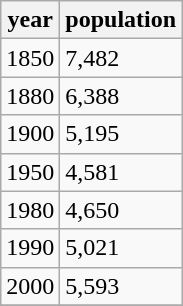<table class="wikitable">
<tr>
<th>year</th>
<th>population</th>
</tr>
<tr>
<td>1850</td>
<td>7,482</td>
</tr>
<tr>
<td>1880</td>
<td>6,388</td>
</tr>
<tr>
<td>1900</td>
<td>5,195</td>
</tr>
<tr>
<td>1950</td>
<td>4,581</td>
</tr>
<tr>
<td>1980</td>
<td>4,650</td>
</tr>
<tr>
<td>1990</td>
<td>5,021</td>
</tr>
<tr>
<td>2000</td>
<td>5,593</td>
</tr>
<tr>
</tr>
</table>
